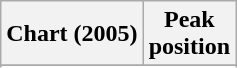<table class="wikitable sortable">
<tr>
<th>Chart (2005)</th>
<th>Peak<br>position</th>
</tr>
<tr>
</tr>
<tr>
</tr>
<tr>
</tr>
</table>
